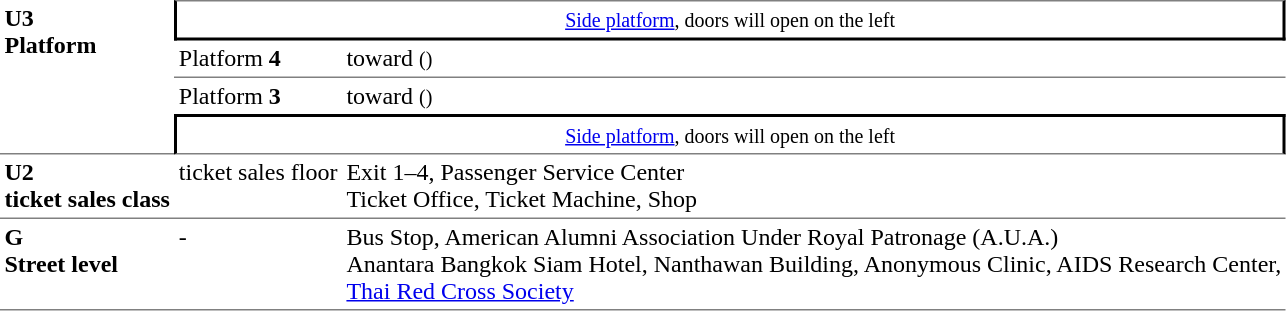<table table border=0 cellspacing=0 cellpadding=3>
<tr>
<td style = "border-bottom:solid 1px gray;" rowspan=4 valign=top><strong>U3<br>Platform<br></strong></td>
<td style = "border-top:solid 1px gray;border-right:solid 2px black;border-left:solid 2px black;border-bottom:solid 2px black;text-align:center;" colspan=2><small><a href='#'>Side platform</a>, doors will open on the left</small></td>
</tr>
<tr>
<td style = "border-bottom:solid 1px gray;">Platform <span><strong>4</strong></span></td>
<td style = "border-bottom:solid 1px gray;"> toward  <small>()</small></td>
</tr>
<tr>
<td>Platform <span><strong>3</strong></span></td>
<td> toward  <small>()</small></td>
</tr>
<tr>
<td style = "border-top:solid 2px black;border-right:solid 2px black;border-left:solid 2px black;border-bottom:solid 1px gray;text-align:center;" colspan=2><small><a href='#'>Side platform</a>, doors will open on the left</small></td>
</tr>
<tr>
<td style = "border-bottom:solid 1px gray;" rowspan=1 valign=top><strong>U2<br>ticket sales class<br></strong></td>
<td style = "border-bottom:solid 1px gray;" valign=top>ticket sales floor</td>
<td style = "border-bottom:solid 1px gray;" valign=top>Exit 1–4, Passenger Service Center<br>Ticket Office, Ticket Machine, Shop</td>
</tr>
<tr>
<td style = "border-bottom:solid 1px gray;" rowspan=1 valign=top><strong>G<br>Street level<br></strong></td>
<td style = "border-bottom:solid 1px gray;" valign=top>-</td>
<td style = "border-bottom:solid 1px gray;" valign=top>Bus Stop, American Alumni Association Under Royal Patronage (A.U.A.)<br>Anantara Bangkok Siam Hotel, Nanthawan Building, Anonymous Clinic, AIDS Research Center,<br><a href='#'>Thai Red Cross Society</a></td>
</tr>
</table>
